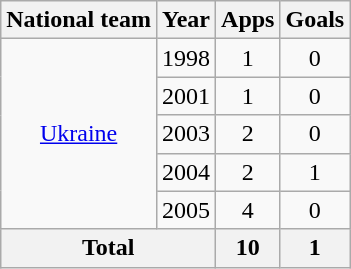<table class="wikitable" style="text-align:center">
<tr>
<th>National team</th>
<th>Year</th>
<th>Apps</th>
<th>Goals</th>
</tr>
<tr>
<td rowspan="5"><a href='#'>Ukraine</a></td>
<td>1998</td>
<td>1</td>
<td>0</td>
</tr>
<tr>
<td>2001</td>
<td>1</td>
<td>0</td>
</tr>
<tr>
<td>2003</td>
<td>2</td>
<td>0</td>
</tr>
<tr>
<td>2004</td>
<td>2</td>
<td>1</td>
</tr>
<tr>
<td>2005</td>
<td>4</td>
<td>0</td>
</tr>
<tr>
<th colspan="2">Total</th>
<th>10</th>
<th>1</th>
</tr>
</table>
